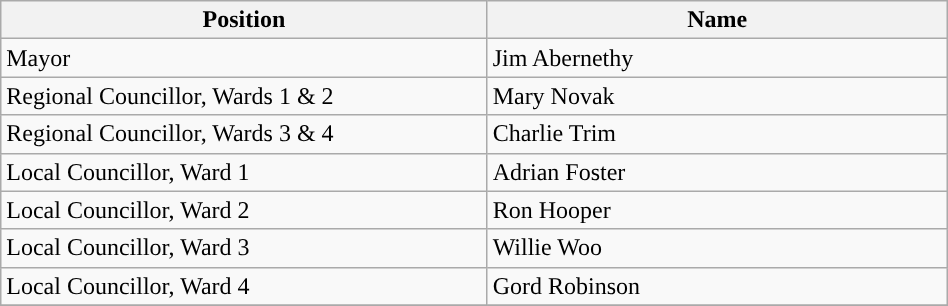<table class="wikitable" style="width:50%;">
<tr>
<th bgcolor="#DDDDFF" width="50px">Position</th>
<th bgcolor="#DDDDFF" width="50px">Name</th>
</tr>
<tr>
<td>Mayor</td>
<td>Jim Abernethy</td>
</tr>
<tr>
<td>Regional Councillor, Wards 1 & 2</td>
<td>Mary Novak</td>
</tr>
<tr>
<td>Regional Councillor, Wards 3 & 4</td>
<td>Charlie Trim</td>
</tr>
<tr>
<td>Local Councillor, Ward 1</td>
<td>Adrian Foster</td>
</tr>
<tr>
<td>Local Councillor, Ward 2</td>
<td>Ron Hooper</td>
</tr>
<tr>
<td>Local Councillor, Ward 3</td>
<td>Willie Woo</td>
</tr>
<tr>
<td>Local Councillor, Ward 4</td>
<td>Gord Robinson</td>
</tr>
<tr>
</tr>
</table>
